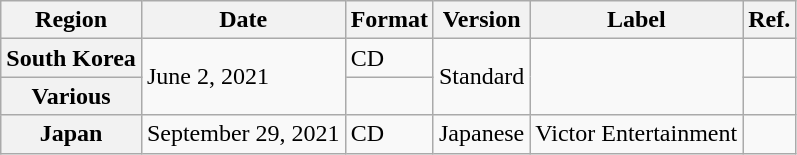<table class="wikitable plainrowheaders">
<tr>
<th>Region</th>
<th>Date</th>
<th>Format</th>
<th>Version</th>
<th>Label</th>
<th>Ref.</th>
</tr>
<tr>
<th scope="row">South Korea</th>
<td rowspan="2">June 2, 2021</td>
<td>CD</td>
<td rowspan="2">Standard</td>
<td rowspan="2"></td>
<td></td>
</tr>
<tr>
<th scope="row">Various</th>
<td></td>
<td></td>
</tr>
<tr>
<th scope="row">Japan</th>
<td>September 29, 2021</td>
<td>CD</td>
<td>Japanese</td>
<td>Victor Entertainment</td>
<td></td>
</tr>
</table>
